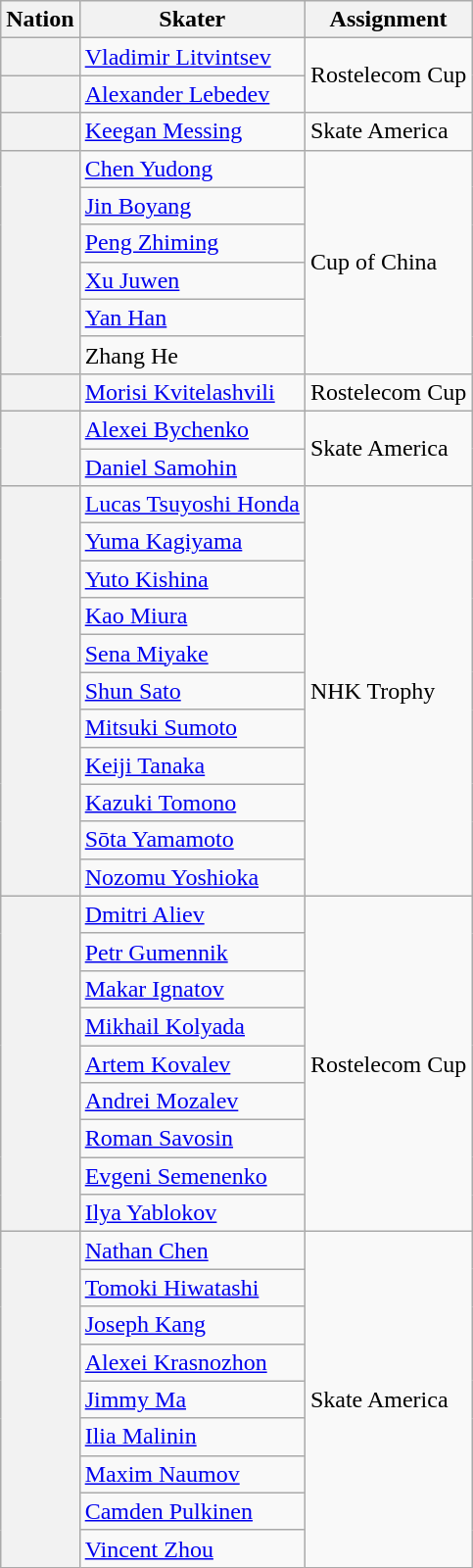<table class="wikitable unsortable" style="text-align:left">
<tr>
<th scope="col">Nation</th>
<th scope="col">Skater</th>
<th scope="col">Assignment</th>
</tr>
<tr>
<th scope="row" style="text-align:left"></th>
<td><a href='#'>Vladimir Litvintsev</a></td>
<td rowspan="2">Rostelecom Cup</td>
</tr>
<tr>
<th scope="row" style="text-align:left"></th>
<td><a href='#'>Alexander Lebedev</a></td>
</tr>
<tr>
<th scope="row" style="text-align:left"></th>
<td><a href='#'>Keegan Messing</a></td>
<td>Skate America</td>
</tr>
<tr>
<th scope="row" style="text-align:left" rowspan="6"></th>
<td><a href='#'>Chen Yudong</a></td>
<td rowspan="6">Cup of China</td>
</tr>
<tr>
<td><a href='#'>Jin Boyang</a></td>
</tr>
<tr>
<td><a href='#'>Peng Zhiming</a></td>
</tr>
<tr>
<td><a href='#'>Xu Juwen</a></td>
</tr>
<tr>
<td><a href='#'>Yan Han</a></td>
</tr>
<tr>
<td>Zhang He</td>
</tr>
<tr>
<th scope="row" style="text-align:left"></th>
<td><a href='#'>Morisi Kvitelashvili</a></td>
<td>Rostelecom Cup</td>
</tr>
<tr>
<th scope="row" style="text-align:left" rowspan="2"></th>
<td><a href='#'>Alexei Bychenko</a></td>
<td rowspan="2">Skate America</td>
</tr>
<tr>
<td><a href='#'>Daniel Samohin</a></td>
</tr>
<tr>
<th scope="row" style="text-align:left" rowspan="11"></th>
<td><a href='#'>Lucas Tsuyoshi Honda</a></td>
<td rowspan="11">NHK Trophy</td>
</tr>
<tr>
<td><a href='#'>Yuma Kagiyama</a></td>
</tr>
<tr>
<td><a href='#'>Yuto Kishina</a></td>
</tr>
<tr>
<td><a href='#'>Kao Miura</a></td>
</tr>
<tr>
<td><a href='#'>Sena Miyake</a></td>
</tr>
<tr>
<td><a href='#'>Shun Sato</a></td>
</tr>
<tr>
<td><a href='#'>Mitsuki Sumoto</a></td>
</tr>
<tr>
<td><a href='#'>Keiji Tanaka</a></td>
</tr>
<tr>
<td><a href='#'>Kazuki Tomono</a></td>
</tr>
<tr>
<td><a href='#'>Sōta Yamamoto</a></td>
</tr>
<tr>
<td><a href='#'>Nozomu Yoshioka</a></td>
</tr>
<tr>
<th scope="row" style="text-align:left" rowspan="9"></th>
<td><a href='#'>Dmitri Aliev</a></td>
<td rowspan="9">Rostelecom Cup</td>
</tr>
<tr>
<td><a href='#'>Petr Gumennik</a></td>
</tr>
<tr>
<td><a href='#'>Makar Ignatov</a></td>
</tr>
<tr>
<td><a href='#'>Mikhail Kolyada</a></td>
</tr>
<tr>
<td><a href='#'>Artem Kovalev</a></td>
</tr>
<tr>
<td><a href='#'>Andrei Mozalev</a></td>
</tr>
<tr>
<td><a href='#'>Roman Savosin</a></td>
</tr>
<tr>
<td><a href='#'>Evgeni Semenenko</a></td>
</tr>
<tr>
<td><a href='#'>Ilya Yablokov</a></td>
</tr>
<tr>
<th scope="row" style="text-align:left" rowspan="9"></th>
<td><a href='#'>Nathan Chen</a></td>
<td rowspan="9">Skate America</td>
</tr>
<tr>
<td><a href='#'>Tomoki Hiwatashi</a></td>
</tr>
<tr>
<td><a href='#'>Joseph Kang</a></td>
</tr>
<tr>
<td><a href='#'>Alexei Krasnozhon</a></td>
</tr>
<tr>
<td><a href='#'>Jimmy Ma</a></td>
</tr>
<tr>
<td><a href='#'>Ilia Malinin</a></td>
</tr>
<tr>
<td><a href='#'>Maxim Naumov</a></td>
</tr>
<tr>
<td><a href='#'>Camden Pulkinen</a></td>
</tr>
<tr>
<td><a href='#'>Vincent Zhou</a></td>
</tr>
</table>
